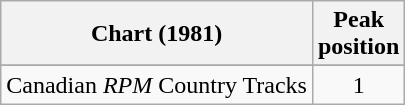<table class="wikitable sortable">
<tr>
<th align="left">Chart (1981)</th>
<th align="center">Peak<br>position</th>
</tr>
<tr>
</tr>
<tr>
<td align="left">Canadian <em>RPM</em> Country Tracks</td>
<td align="center">1</td>
</tr>
</table>
